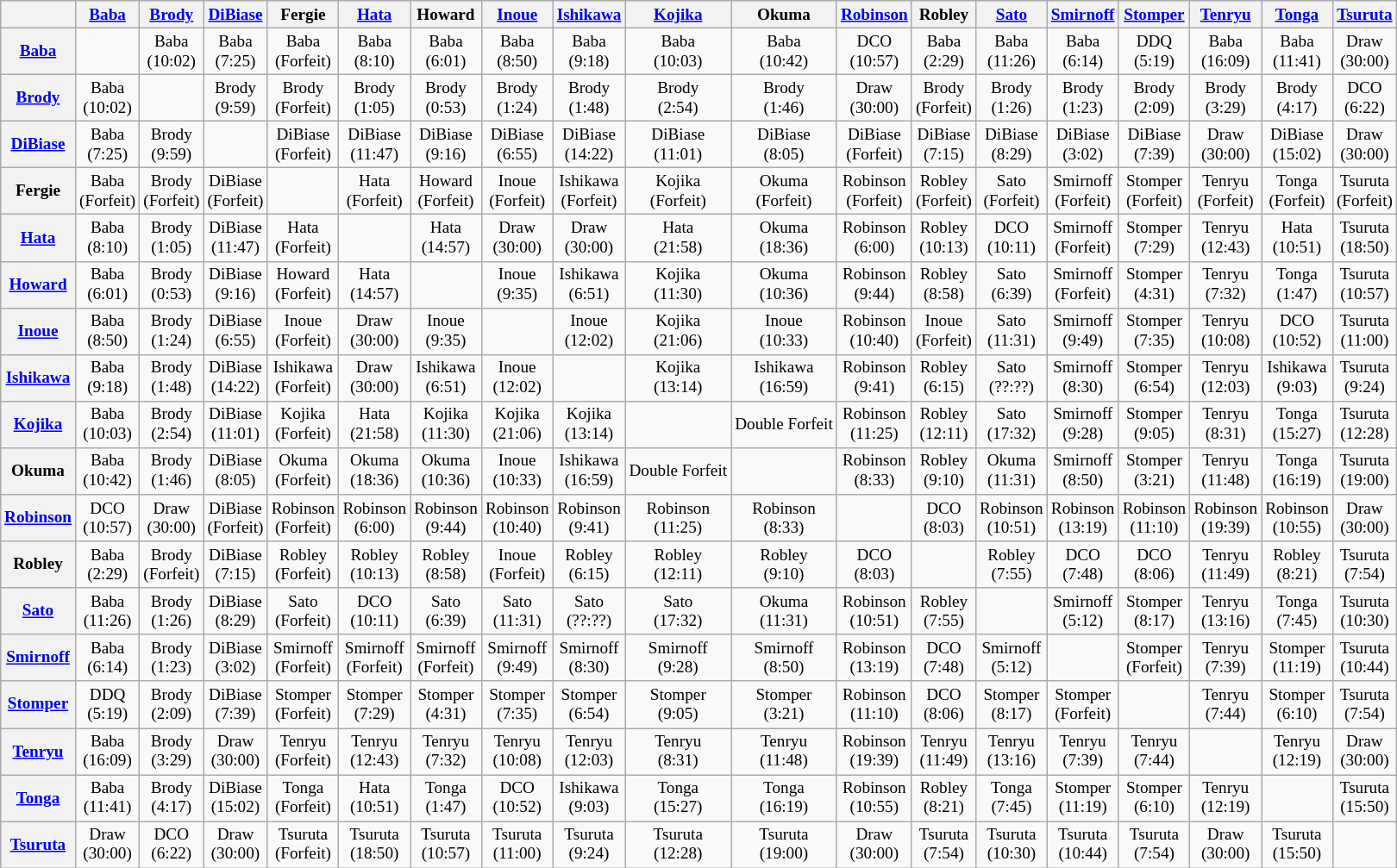<table class="wikitable" style="margin:1em auto; font-size:80%; text-align:center;">
<tr>
<th></th>
<th><a href='#'>Baba</a></th>
<th><a href='#'>Brody</a></th>
<th><a href='#'>DiBiase</a></th>
<th>Fergie</th>
<th><a href='#'>Hata</a></th>
<th>Howard</th>
<th><a href='#'>Inoue</a></th>
<th><a href='#'>Ishikawa</a></th>
<th><a href='#'>Kojika</a></th>
<th>Okuma</th>
<th><a href='#'>Robinson</a></th>
<th>Robley</th>
<th><a href='#'>Sato</a></th>
<th><a href='#'>Smirnoff</a></th>
<th><a href='#'>Stomper</a></th>
<th><a href='#'>Tenryu</a></th>
<th><a href='#'>Tonga</a></th>
<th><a href='#'>Tsuruta</a></th>
</tr>
<tr>
<th><a href='#'>Baba</a></th>
<td></td>
<td>Baba<br>(10:02)</td>
<td>Baba<br>(7:25)</td>
<td>Baba<br>(Forfeit)</td>
<td>Baba<br>(8:10)</td>
<td>Baba<br>(6:01)</td>
<td>Baba<br>(8:50)</td>
<td>Baba<br>(9:18)</td>
<td>Baba<br>(10:03)</td>
<td>Baba<br>(10:42)</td>
<td>DCO<br>(10:57)</td>
<td>Baba<br>(2:29)</td>
<td>Baba<br>(11:26)</td>
<td>Baba<br>(6:14)</td>
<td>DDQ<br>(5:19)</td>
<td>Baba<br>(16:09)</td>
<td>Baba<br>(11:41)</td>
<td>Draw<br>(30:00)</td>
</tr>
<tr>
<th><a href='#'>Brody</a></th>
<td>Baba<br>(10:02)</td>
<td></td>
<td>Brody<br>(9:59)</td>
<td>Brody<br>(Forfeit)</td>
<td>Brody<br>(1:05)</td>
<td>Brody<br>(0:53)</td>
<td>Brody<br>(1:24)</td>
<td>Brody<br>(1:48)</td>
<td>Brody<br>(2:54)</td>
<td>Brody<br>(1:46)</td>
<td>Draw<br>(30:00)</td>
<td>Brody<br>(Forfeit)</td>
<td>Brody<br>(1:26)</td>
<td>Brody<br>(1:23)</td>
<td>Brody<br>(2:09)</td>
<td>Brody<br>(3:29)</td>
<td>Brody<br>(4:17)</td>
<td>DCO<br>(6:22)</td>
</tr>
<tr>
<th><a href='#'>DiBiase</a></th>
<td>Baba<br>(7:25)</td>
<td>Brody<br>(9:59)</td>
<td></td>
<td>DiBiase<br>(Forfeit)</td>
<td>DiBiase<br>(11:47)</td>
<td>DiBiase<br>(9:16)</td>
<td>DiBiase<br>(6:55)</td>
<td>DiBiase<br>(14:22)</td>
<td>DiBiase<br>(11:01)</td>
<td>DiBiase<br>(8:05)</td>
<td>DiBiase<br>(Forfeit)</td>
<td>DiBiase<br>(7:15)</td>
<td>DiBiase<br>(8:29)</td>
<td>DiBiase<br>(3:02)</td>
<td>DiBiase<br>(7:39)</td>
<td>Draw<br>(30:00)</td>
<td>DiBiase<br>(15:02)</td>
<td>Draw<br>(30:00)</td>
</tr>
<tr>
<th>Fergie</th>
<td>Baba<br>(Forfeit)</td>
<td>Brody<br>(Forfeit)</td>
<td>DiBiase<br>(Forfeit)</td>
<td></td>
<td>Hata<br>(Forfeit)</td>
<td>Howard<br>(Forfeit)</td>
<td>Inoue<br>(Forfeit)</td>
<td>Ishikawa<br>(Forfeit)</td>
<td>Kojika<br>(Forfeit)</td>
<td>Okuma<br>(Forfeit)</td>
<td>Robinson<br>(Forfeit)</td>
<td>Robley<br>(Forfeit)</td>
<td>Sato<br>(Forfeit)</td>
<td>Smirnoff<br>(Forfeit)</td>
<td>Stomper<br>(Forfeit)</td>
<td>Tenryu<br>(Forfeit)</td>
<td>Tonga<br>(Forfeit)</td>
<td>Tsuruta<br>(Forfeit)</td>
</tr>
<tr>
<th><a href='#'>Hata</a></th>
<td>Baba<br>(8:10)</td>
<td>Brody<br>(1:05)</td>
<td>DiBiase<br>(11:47)</td>
<td>Hata<br>(Forfeit)</td>
<td></td>
<td>Hata<br>(14:57)</td>
<td>Draw<br>(30:00)</td>
<td>Draw<br>(30:00)</td>
<td>Hata<br>(21:58)</td>
<td>Okuma<br>(18:36)</td>
<td>Robinson<br>(6:00)</td>
<td>Robley<br>(10:13)</td>
<td>DCO<br>(10:11)</td>
<td>Smirnoff<br>(Forfeit)</td>
<td>Stomper<br>(7:29)</td>
<td>Tenryu<br>(12:43)</td>
<td>Hata<br>(10:51)</td>
<td>Tsuruta<br>(18:50)</td>
</tr>
<tr>
<th><a href='#'>Howard</a></th>
<td>Baba<br>(6:01)</td>
<td>Brody<br>(0:53)</td>
<td>DiBiase<br>(9:16)</td>
<td>Howard<br>(Forfeit)</td>
<td>Hata<br>(14:57)</td>
<td></td>
<td>Inoue<br>(9:35)</td>
<td>Ishikawa<br>(6:51)</td>
<td>Kojika<br>(11:30)</td>
<td>Okuma<br>(10:36)</td>
<td>Robinson<br>(9:44)</td>
<td>Robley<br>(8:58)</td>
<td>Sato<br>(6:39)</td>
<td>Smirnoff<br>(Forfeit)</td>
<td>Stomper<br>(4:31)</td>
<td>Tenryu<br>(7:32)</td>
<td>Tonga<br>(1:47)</td>
<td>Tsuruta<br>(10:57)</td>
</tr>
<tr>
<th><a href='#'>Inoue</a></th>
<td>Baba<br>(8:50)</td>
<td>Brody<br>(1:24)</td>
<td>DiBiase<br>(6:55)</td>
<td>Inoue<br>(Forfeit)</td>
<td>Draw<br>(30:00)</td>
<td>Inoue<br>(9:35)</td>
<td></td>
<td>Inoue<br>(12:02)</td>
<td>Kojika<br>(21:06)</td>
<td>Inoue<br>(10:33)</td>
<td>Robinson<br>(10:40)</td>
<td>Inoue<br>(Forfeit)</td>
<td>Sato<br>(11:31)</td>
<td>Smirnoff<br>(9:49)</td>
<td>Stomper<br>(7:35)</td>
<td>Tenryu<br>(10:08)</td>
<td>DCO<br>(10:52)</td>
<td>Tsuruta<br>(11:00)</td>
</tr>
<tr>
<th><a href='#'>Ishikawa</a></th>
<td>Baba<br>(9:18)</td>
<td>Brody<br>(1:48)</td>
<td>DiBiase<br>(14:22)</td>
<td>Ishikawa<br>(Forfeit)</td>
<td>Draw<br>(30:00)</td>
<td>Ishikawa<br>(6:51)</td>
<td>Inoue<br>(12:02)</td>
<td></td>
<td>Kojika<br>(13:14)</td>
<td>Ishikawa<br>(16:59)</td>
<td>Robinson<br>(9:41)</td>
<td>Robley<br>(6:15)</td>
<td>Sato<br>(??:??)</td>
<td>Smirnoff<br>(8:30)</td>
<td>Stomper<br>(6:54)</td>
<td>Tenryu<br>(12:03)</td>
<td>Ishikawa<br>(9:03)</td>
<td>Tsuruta<br>(9:24)</td>
</tr>
<tr>
<th><a href='#'>Kojika</a></th>
<td>Baba<br>(10:03)</td>
<td>Brody<br>(2:54)</td>
<td>DiBiase<br>(11:01)</td>
<td>Kojika<br>(Forfeit)</td>
<td>Hata<br>(21:58)</td>
<td>Kojika<br>(11:30)</td>
<td>Kojika<br>(21:06)</td>
<td>Kojika<br>(13:14)</td>
<td></td>
<td>Double Forfeit</td>
<td>Robinson<br>(11:25)</td>
<td>Robley<br>(12:11)</td>
<td>Sato<br>(17:32)</td>
<td>Smirnoff<br>(9:28)</td>
<td>Stomper<br>(9:05)</td>
<td>Tenryu<br>(8:31)</td>
<td>Tonga<br>(15:27)</td>
<td>Tsuruta<br>(12:28)</td>
</tr>
<tr>
<th>Okuma</th>
<td>Baba<br>(10:42)</td>
<td>Brody<br>(1:46)</td>
<td>DiBiase<br>(8:05)</td>
<td>Okuma<br>(Forfeit)</td>
<td>Okuma<br>(18:36)</td>
<td>Okuma<br>(10:36)</td>
<td>Inoue<br>(10:33)</td>
<td>Ishikawa<br>(16:59)</td>
<td>Double Forfeit</td>
<td></td>
<td>Robinson<br>(8:33)</td>
<td>Robley<br>(9:10)</td>
<td>Okuma<br>(11:31)</td>
<td>Smirnoff<br>(8:50)</td>
<td>Stomper<br>(3:21)</td>
<td>Tenryu<br>(11:48)</td>
<td>Tonga<br>(16:19)</td>
<td>Tsuruta<br>(19:00)</td>
</tr>
<tr>
<th><a href='#'>Robinson</a></th>
<td>DCO<br>(10:57)</td>
<td>Draw<br>(30:00)</td>
<td>DiBiase<br>(Forfeit)</td>
<td>Robinson<br>(Forfeit)</td>
<td>Robinson<br>(6:00)</td>
<td>Robinson<br>(9:44)</td>
<td>Robinson<br>(10:40)</td>
<td>Robinson<br>(9:41)</td>
<td>Robinson<br>(11:25)</td>
<td>Robinson<br>(8:33)</td>
<td></td>
<td>DCO<br>(8:03)</td>
<td>Robinson<br>(10:51)</td>
<td>Robinson<br>(13:19)</td>
<td>Robinson<br>(11:10)</td>
<td>Robinson<br>(19:39)</td>
<td>Robinson<br>(10:55)</td>
<td>Draw<br>(30:00)</td>
</tr>
<tr>
<th>Robley</th>
<td>Baba<br>(2:29)</td>
<td>Brody<br>(Forfeit)</td>
<td>DiBiase<br>(7:15)</td>
<td>Robley<br>(Forfeit)</td>
<td>Robley<br>(10:13)</td>
<td>Robley<br>(8:58)</td>
<td>Inoue<br>(Forfeit)</td>
<td>Robley<br>(6:15)</td>
<td>Robley<br>(12:11)</td>
<td>Robley<br>(9:10)</td>
<td>DCO<br>(8:03)</td>
<td></td>
<td>Robley<br>(7:55)</td>
<td>DCO<br>(7:48)</td>
<td>DCO<br>(8:06)</td>
<td>Tenryu<br>(11:49)</td>
<td>Robley<br>(8:21)</td>
<td>Tsuruta<br>(7:54)</td>
</tr>
<tr>
<th><a href='#'>Sato</a></th>
<td>Baba<br>(11:26)</td>
<td>Brody<br>(1:26)</td>
<td>DiBiase<br>(8:29)</td>
<td>Sato<br>(Forfeit)</td>
<td>DCO<br>(10:11)</td>
<td>Sato<br>(6:39)</td>
<td>Sato<br>(11:31)</td>
<td>Sato<br>(??:??)</td>
<td>Sato<br>(17:32)</td>
<td>Okuma<br>(11:31)</td>
<td>Robinson<br>(10:51)</td>
<td>Robley<br>(7:55)</td>
<td></td>
<td>Smirnoff<br>(5:12)</td>
<td>Stomper<br>(8:17)</td>
<td>Tenryu<br>(13:16)</td>
<td>Tonga<br>(7:45)</td>
<td>Tsuruta<br>(10:30)</td>
</tr>
<tr>
<th><a href='#'>Smirnoff</a></th>
<td>Baba<br>(6:14)</td>
<td>Brody<br>(1:23)</td>
<td>DiBiase<br>(3:02)</td>
<td>Smirnoff<br>(Forfeit)</td>
<td>Smirnoff<br>(Forfeit)</td>
<td>Smirnoff<br>(Forfeit)</td>
<td>Smirnoff<br>(9:49)</td>
<td>Smirnoff<br>(8:30)</td>
<td>Smirnoff<br>(9:28)</td>
<td>Smirnoff<br>(8:50)</td>
<td>Robinson<br>(13:19)</td>
<td>DCO<br>(7:48)</td>
<td>Smirnoff<br>(5:12)</td>
<td></td>
<td>Stomper<br>(Forfeit)</td>
<td>Tenryu<br>(7:39)</td>
<td>Stomper<br>(11:19)</td>
<td>Tsuruta<br>(10:44)</td>
</tr>
<tr>
<th><a href='#'>Stomper</a></th>
<td>DDQ<br>(5:19)</td>
<td>Brody<br>(2:09)</td>
<td>DiBiase<br>(7:39)</td>
<td>Stomper<br>(Forfeit)</td>
<td>Stomper<br>(7:29)</td>
<td>Stomper<br>(4:31)</td>
<td>Stomper<br>(7:35)</td>
<td>Stomper<br>(6:54)</td>
<td>Stomper<br>(9:05)</td>
<td>Stomper<br>(3:21)</td>
<td>Robinson<br>(11:10)</td>
<td>DCO<br>(8:06)</td>
<td>Stomper<br>(8:17)</td>
<td>Stomper<br>(Forfeit)</td>
<td></td>
<td>Tenryu<br>(7:44)</td>
<td>Stomper<br>(6:10)</td>
<td>Tsuruta<br>(7:54)</td>
</tr>
<tr>
<th><a href='#'>Tenryu</a></th>
<td>Baba<br>(16:09)</td>
<td>Brody<br>(3:29)</td>
<td>Draw<br>(30:00)</td>
<td>Tenryu<br>(Forfeit)</td>
<td>Tenryu<br>(12:43)</td>
<td>Tenryu<br>(7:32)</td>
<td>Tenryu<br>(10:08)</td>
<td>Tenryu<br>(12:03)</td>
<td>Tenryu<br>(8:31)</td>
<td>Tenryu<br>(11:48)</td>
<td>Robinson<br>(19:39)</td>
<td>Tenryu<br>(11:49)</td>
<td>Tenryu<br>(13:16)</td>
<td>Tenryu<br>(7:39)</td>
<td>Tenryu<br>(7:44)</td>
<td></td>
<td>Tenryu<br>(12:19)</td>
<td>Draw<br>(30:00)</td>
</tr>
<tr>
<th><a href='#'>Tonga</a></th>
<td>Baba<br>(11:41)</td>
<td>Brody<br>(4:17)</td>
<td>DiBiase<br>(15:02)</td>
<td>Tonga<br>(Forfeit)</td>
<td>Hata<br>(10:51)</td>
<td>Tonga<br>(1:47)</td>
<td>DCO<br>(10:52)</td>
<td>Ishikawa<br>(9:03)</td>
<td>Tonga<br>(15:27)</td>
<td>Tonga<br>(16:19)</td>
<td>Robinson<br>(10:55)</td>
<td>Robley<br>(8:21)</td>
<td>Tonga<br>(7:45)</td>
<td>Stomper<br>(11:19)</td>
<td>Stomper<br>(6:10)</td>
<td>Tenryu<br>(12:19)</td>
<td></td>
<td>Tsuruta<br>(15:50)</td>
</tr>
<tr>
<th><a href='#'>Tsuruta</a></th>
<td>Draw<br>(30:00)</td>
<td>DCO<br>(6:22)</td>
<td>Draw<br>(30:00)</td>
<td>Tsuruta<br>(Forfeit)</td>
<td>Tsuruta<br>(18:50)</td>
<td>Tsuruta<br>(10:57)</td>
<td>Tsuruta<br>(11:00)</td>
<td>Tsuruta<br>(9:24)</td>
<td>Tsuruta<br>(12:28)</td>
<td>Tsuruta<br>(19:00)</td>
<td>Draw<br>(30:00)</td>
<td>Tsuruta<br>(7:54)</td>
<td>Tsuruta<br>(10:30)</td>
<td>Tsuruta<br>(10:44)</td>
<td>Tsuruta<br>(7:54)</td>
<td>Draw<br>(30:00)</td>
<td>Tsuruta<br>(15:50)</td>
<td></td>
</tr>
</table>
